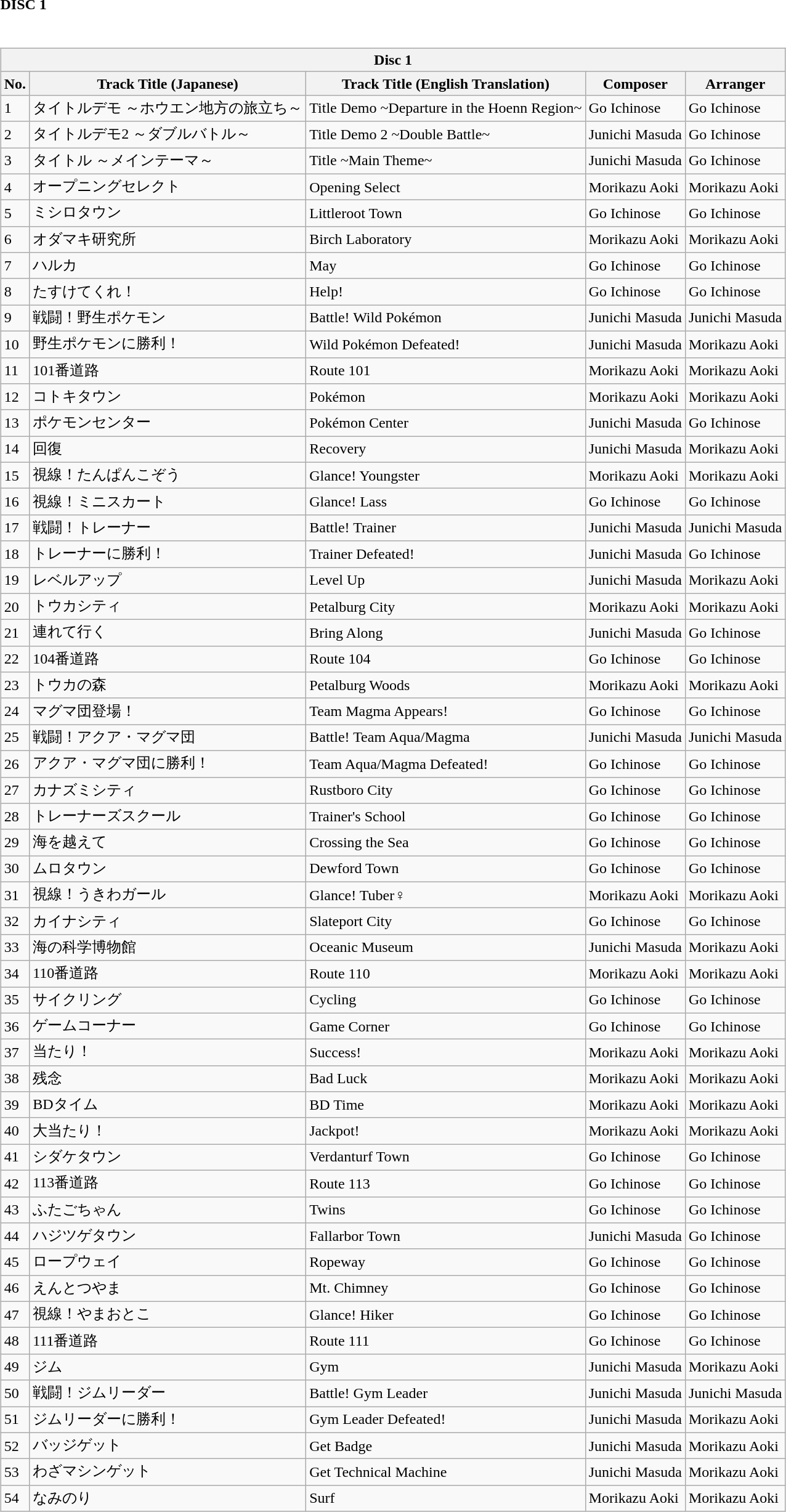<table class="collapsible collapsed" border="0" style="width:70%">
<tr>
<th style="width:12em; text-align:left">DISC 1</th>
<th></th>
</tr>
<tr>
<td colspan="2"><br><table class="wikitable">
<tr>
<th colspan="5">Disc 1</th>
</tr>
<tr>
<th>No.</th>
<th>Track Title (Japanese)</th>
<th>Track Title (English Translation)</th>
<th>Composer</th>
<th>Arranger</th>
</tr>
<tr>
<td>1</td>
<td>タイトルデモ ～ホウエン地方の旅立ち～</td>
<td>Title Demo ~Departure in the Hoenn Region~</td>
<td>Go Ichinose</td>
<td>Go Ichinose</td>
</tr>
<tr>
<td>2</td>
<td>タイトルデモ2 ～ダブルバトル～</td>
<td>Title Demo 2 ~Double Battle~</td>
<td>Junichi Masuda</td>
<td>Go Ichinose</td>
</tr>
<tr>
<td>3</td>
<td>タイトル ～メインテーマ～</td>
<td>Title ~Main Theme~</td>
<td>Junichi Masuda</td>
<td>Go Ichinose</td>
</tr>
<tr>
<td>4</td>
<td>オープニングセレクト</td>
<td>Opening Select</td>
<td>Morikazu Aoki</td>
<td>Morikazu Aoki</td>
</tr>
<tr>
<td>5</td>
<td>ミシロタウン</td>
<td>Littleroot Town</td>
<td>Go Ichinose</td>
<td>Go Ichinose</td>
</tr>
<tr>
<td>6</td>
<td>オダマキ研究所</td>
<td>Birch Laboratory</td>
<td>Morikazu Aoki</td>
<td>Morikazu Aoki</td>
</tr>
<tr>
<td>7</td>
<td>ハルカ</td>
<td>May</td>
<td>Go Ichinose</td>
<td>Go Ichinose</td>
</tr>
<tr>
<td>8</td>
<td>たすけてくれ！</td>
<td>Help!</td>
<td>Go Ichinose</td>
<td>Go Ichinose</td>
</tr>
<tr>
<td>9</td>
<td>戦闘！野生ポケモン</td>
<td>Battle! Wild Pokémon</td>
<td>Junichi Masuda</td>
<td>Junichi Masuda</td>
</tr>
<tr>
<td>10</td>
<td>野生ポケモンに勝利！</td>
<td>Wild Pokémon Defeated!</td>
<td>Junichi Masuda</td>
<td>Morikazu Aoki</td>
</tr>
<tr>
<td>11</td>
<td>101番道路</td>
<td>Route 101</td>
<td>Morikazu Aoki</td>
<td>Morikazu Aoki</td>
</tr>
<tr>
<td>12</td>
<td>コトキタウン</td>
<td>Pokémon</td>
<td>Morikazu Aoki</td>
<td>Morikazu Aoki</td>
</tr>
<tr>
<td>13</td>
<td>ポケモンセンター</td>
<td>Pokémon Center</td>
<td>Junichi Masuda</td>
<td>Go Ichinose</td>
</tr>
<tr>
<td>14</td>
<td>回復</td>
<td>Recovery</td>
<td>Junichi Masuda</td>
<td>Morikazu Aoki</td>
</tr>
<tr>
<td>15</td>
<td>視線！たんぱんこぞう</td>
<td>Glance! Youngster</td>
<td>Morikazu Aoki</td>
<td>Morikazu Aoki</td>
</tr>
<tr>
<td>16</td>
<td>視線！ミニスカート</td>
<td>Glance! Lass</td>
<td>Go Ichinose</td>
<td>Go Ichinose</td>
</tr>
<tr>
<td>17</td>
<td>戦闘！トレーナー</td>
<td>Battle! Trainer</td>
<td>Junichi Masuda</td>
<td>Junichi Masuda</td>
</tr>
<tr>
<td>18</td>
<td>トレーナーに勝利！</td>
<td>Trainer Defeated!</td>
<td>Junichi Masuda</td>
<td>Go Ichinose</td>
</tr>
<tr>
<td>19</td>
<td>レベルアップ</td>
<td>Level Up</td>
<td>Junichi Masuda</td>
<td>Morikazu Aoki</td>
</tr>
<tr>
<td>20</td>
<td>トウカシティ</td>
<td>Petalburg City</td>
<td>Morikazu Aoki</td>
<td>Morikazu Aoki</td>
</tr>
<tr>
<td>21</td>
<td>連れて行く</td>
<td>Bring Along</td>
<td>Junichi Masuda</td>
<td>Go Ichinose</td>
</tr>
<tr>
<td>22</td>
<td>104番道路</td>
<td>Route 104</td>
<td>Go Ichinose</td>
<td>Go Ichinose</td>
</tr>
<tr>
<td>23</td>
<td>トウカの森</td>
<td>Petalburg Woods</td>
<td>Morikazu Aoki</td>
<td>Morikazu Aoki</td>
</tr>
<tr>
<td>24</td>
<td>マグマ団登場！</td>
<td>Team Magma Appears!</td>
<td>Go Ichinose</td>
<td>Go Ichinose</td>
</tr>
<tr>
<td>25</td>
<td>戦闘！アクア・マグマ団</td>
<td>Battle! Team Aqua/Magma</td>
<td>Junichi Masuda</td>
<td>Junichi Masuda</td>
</tr>
<tr>
<td>26</td>
<td>アクア・マグマ団に勝利！</td>
<td>Team Aqua/Magma Defeated!</td>
<td>Go Ichinose</td>
<td>Go Ichinose</td>
</tr>
<tr>
<td>27</td>
<td>カナズミシティ</td>
<td>Rustboro City</td>
<td>Go Ichinose</td>
<td>Go Ichinose</td>
</tr>
<tr>
<td>28</td>
<td>トレーナーズスクール</td>
<td>Trainer's School</td>
<td>Go Ichinose</td>
<td>Go Ichinose</td>
</tr>
<tr>
<td>29</td>
<td>海を越えて</td>
<td>Crossing the Sea</td>
<td>Go Ichinose</td>
<td>Go Ichinose</td>
</tr>
<tr>
<td>30</td>
<td>ムロタウン</td>
<td>Dewford Town</td>
<td>Go Ichinose</td>
<td>Go Ichinose</td>
</tr>
<tr>
<td>31</td>
<td>視線！うきわガール</td>
<td>Glance! Tuber♀</td>
<td>Morikazu Aoki</td>
<td>Morikazu Aoki</td>
</tr>
<tr>
<td>32</td>
<td>カイナシティ</td>
<td>Slateport City</td>
<td>Go Ichinose</td>
<td>Go Ichinose</td>
</tr>
<tr>
<td>33</td>
<td>海の科学博物館</td>
<td>Oceanic Museum</td>
<td>Junichi Masuda</td>
<td>Morikazu Aoki</td>
</tr>
<tr>
<td>34</td>
<td>110番道路</td>
<td>Route 110</td>
<td>Morikazu Aoki</td>
<td>Morikazu Aoki</td>
</tr>
<tr>
<td>35</td>
<td>サイクリング</td>
<td>Cycling</td>
<td>Go Ichinose</td>
<td>Go Ichinose</td>
</tr>
<tr>
<td>36</td>
<td>ゲームコーナー</td>
<td>Game Corner</td>
<td>Go Ichinose</td>
<td>Go Ichinose</td>
</tr>
<tr>
<td>37</td>
<td>当たり！</td>
<td>Success!</td>
<td>Morikazu Aoki</td>
<td>Morikazu Aoki</td>
</tr>
<tr>
<td>38</td>
<td>残念</td>
<td>Bad Luck</td>
<td>Morikazu Aoki</td>
<td>Morikazu Aoki</td>
</tr>
<tr>
<td>39</td>
<td>BDタイム</td>
<td>BD Time</td>
<td>Morikazu Aoki</td>
<td>Morikazu Aoki</td>
</tr>
<tr>
<td>40</td>
<td>大当たり！</td>
<td>Jackpot!</td>
<td>Morikazu Aoki</td>
<td>Morikazu Aoki</td>
</tr>
<tr>
<td>41</td>
<td>シダケタウン</td>
<td>Verdanturf Town</td>
<td>Go Ichinose</td>
<td>Go Ichinose</td>
</tr>
<tr>
<td>42</td>
<td>113番道路</td>
<td>Route 113</td>
<td>Go Ichinose</td>
<td>Go Ichinose</td>
</tr>
<tr>
<td>43</td>
<td>ふたごちゃん</td>
<td>Twins</td>
<td>Go Ichinose</td>
<td>Go Ichinose</td>
</tr>
<tr>
<td>44</td>
<td>ハジツゲタウン</td>
<td>Fallarbor Town</td>
<td>Junichi Masuda</td>
<td>Go Ichinose</td>
</tr>
<tr>
<td>45</td>
<td>ロープウェイ</td>
<td>Ropeway</td>
<td>Go Ichinose</td>
<td>Go Ichinose</td>
</tr>
<tr>
<td>46</td>
<td>えんとつやま</td>
<td>Mt. Chimney</td>
<td>Go Ichinose</td>
<td>Go Ichinose</td>
</tr>
<tr>
<td>47</td>
<td>視線！やまおとこ</td>
<td>Glance! Hiker</td>
<td>Go Ichinose</td>
<td>Go Ichinose</td>
</tr>
<tr>
<td>48</td>
<td>111番道路</td>
<td>Route 111</td>
<td>Go Ichinose</td>
<td>Go Ichinose</td>
</tr>
<tr>
<td>49</td>
<td>ジム</td>
<td>Gym</td>
<td>Junichi Masuda</td>
<td>Morikazu Aoki</td>
</tr>
<tr>
<td>50</td>
<td>戦闘！ジムリーダー</td>
<td>Battle! Gym Leader</td>
<td>Junichi Masuda</td>
<td>Junichi Masuda</td>
</tr>
<tr>
<td>51</td>
<td>ジムリーダーに勝利！</td>
<td>Gym Leader Defeated!</td>
<td>Junichi Masuda</td>
<td>Morikazu Aoki</td>
</tr>
<tr>
<td>52</td>
<td>バッジゲット</td>
<td>Get Badge</td>
<td>Junichi Masuda</td>
<td>Morikazu Aoki</td>
</tr>
<tr>
<td>53</td>
<td>わざマシンゲット</td>
<td>Get Technical Machine</td>
<td>Junichi Masuda</td>
<td>Morikazu Aoki</td>
</tr>
<tr>
<td>54</td>
<td>なみのり</td>
<td>Surf</td>
<td>Morikazu Aoki</td>
<td>Morikazu Aoki</td>
</tr>
</table>
</td>
</tr>
</table>
